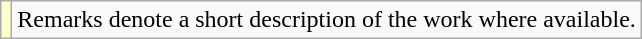<table class="wikitable">
<tr>
<td style="background:#FFFFCC;"></td>
<td>Remarks denote a short description of the work where available.</td>
</tr>
</table>
